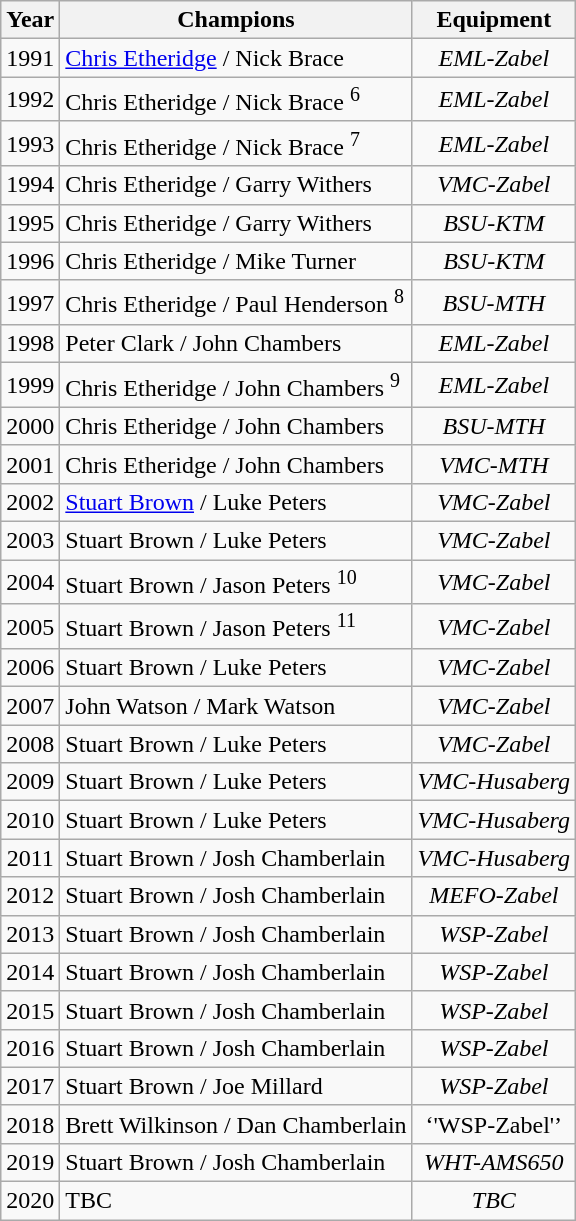<table class="wikitable" style="display:inline-table;">
<tr>
<th>Year</th>
<th>Champions</th>
<th>Equipment</th>
</tr>
<tr align="center">
<td>1991</td>
<td align="left"><a href='#'>Chris Etheridge</a> / Nick Brace</td>
<td><em>EML-Zabel</em></td>
</tr>
<tr align="center">
<td>1992</td>
<td align="left">Chris Etheridge / Nick Brace <sup>6</sup></td>
<td><em>EML-Zabel</em></td>
</tr>
<tr align="center">
<td>1993</td>
<td align="left">Chris Etheridge / Nick Brace <sup>7</sup></td>
<td><em>EML-Zabel</em></td>
</tr>
<tr align="center">
<td>1994</td>
<td align="left">Chris Etheridge / Garry Withers</td>
<td><em>VMC-Zabel</em></td>
</tr>
<tr align="center">
<td>1995</td>
<td align="left">Chris Etheridge / Garry Withers</td>
<td><em>BSU-KTM</em></td>
</tr>
<tr align="center">
<td>1996</td>
<td align="left">Chris Etheridge / Mike Turner</td>
<td><em>BSU-KTM</em></td>
</tr>
<tr align="center">
<td>1997</td>
<td align="left">Chris Etheridge / Paul Henderson <sup>8</sup></td>
<td><em>BSU-MTH</em></td>
</tr>
<tr align="center">
<td>1998</td>
<td align="left">Peter Clark / John Chambers</td>
<td><em>EML-Zabel</em></td>
</tr>
<tr align="center">
<td>1999</td>
<td align="left">Chris Etheridge / John Chambers <sup>9</sup></td>
<td><em>EML-Zabel</em></td>
</tr>
<tr align="center">
<td>2000</td>
<td align="left">Chris Etheridge / John Chambers</td>
<td><em>BSU-MTH</em></td>
</tr>
<tr align="center">
<td>2001</td>
<td align="left">Chris Etheridge / John Chambers</td>
<td><em>VMC-MTH</em></td>
</tr>
<tr align="center">
<td>2002</td>
<td align="left"><a href='#'>Stuart Brown</a> / Luke Peters</td>
<td><em>VMC-Zabel</em></td>
</tr>
<tr align="center">
<td>2003</td>
<td align="left">Stuart Brown / Luke Peters</td>
<td><em>VMC-Zabel</em></td>
</tr>
<tr align="center">
<td>2004</td>
<td align="left">Stuart Brown / Jason Peters <sup>10</sup></td>
<td><em>VMC-Zabel</em></td>
</tr>
<tr align="center">
<td>2005</td>
<td align="left">Stuart Brown / Jason Peters <sup>11</sup></td>
<td><em>VMC-Zabel</em></td>
</tr>
<tr align="center">
<td>2006</td>
<td align="left">Stuart Brown / Luke Peters</td>
<td><em>VMC-Zabel</em></td>
</tr>
<tr align="center">
<td>2007</td>
<td align="left">John Watson / Mark Watson</td>
<td><em>VMC-Zabel</em></td>
</tr>
<tr align="center">
<td>2008</td>
<td align="left">Stuart Brown / Luke Peters</td>
<td><em>VMC-Zabel</em></td>
</tr>
<tr align="center">
<td>2009</td>
<td align="left">Stuart Brown / Luke Peters</td>
<td><em>VMC-Husaberg</em></td>
</tr>
<tr align="center">
<td>2010</td>
<td align="left">Stuart Brown / Luke Peters</td>
<td><em>VMC-Husaberg</em></td>
</tr>
<tr align="center">
<td>2011</td>
<td align="left">Stuart Brown / Josh Chamberlain</td>
<td><em>VMC-Husaberg</em></td>
</tr>
<tr align="center">
<td>2012</td>
<td align="left">Stuart Brown / Josh Chamberlain</td>
<td><em>MEFO-Zabel</em></td>
</tr>
<tr align="center">
<td>2013</td>
<td align="left">Stuart Brown / Josh Chamberlain</td>
<td><em>WSP-Zabel</em></td>
</tr>
<tr align="center">
<td>2014</td>
<td align="left">Stuart Brown / Josh Chamberlain</td>
<td><em>WSP-Zabel</em></td>
</tr>
<tr align="center">
<td>2015</td>
<td align="left">Stuart Brown / Josh Chamberlain</td>
<td><em>WSP-Zabel</em></td>
</tr>
<tr align="center">
<td>2016</td>
<td align="left">Stuart Brown / Josh Chamberlain</td>
<td><em>WSP-Zabel</em></td>
</tr>
<tr align="center">
<td>2017</td>
<td align="left">Stuart Brown / Joe Millard</td>
<td><em>WSP-Zabel</em></td>
</tr>
<tr align="center">
<td>2018</td>
<td align="left">Brett Wilkinson / Dan Chamberlain</td>
<td>‘'WSP-Zabel'’</td>
</tr>
<tr align="center">
<td>2019</td>
<td align="left">Stuart Brown / Josh Chamberlain</td>
<td><em>WHT-AMS650</em></td>
</tr>
<tr align="center">
<td>2020</td>
<td align="left">TBC</td>
<td><em>TBC</em></td>
</tr>
</table>
